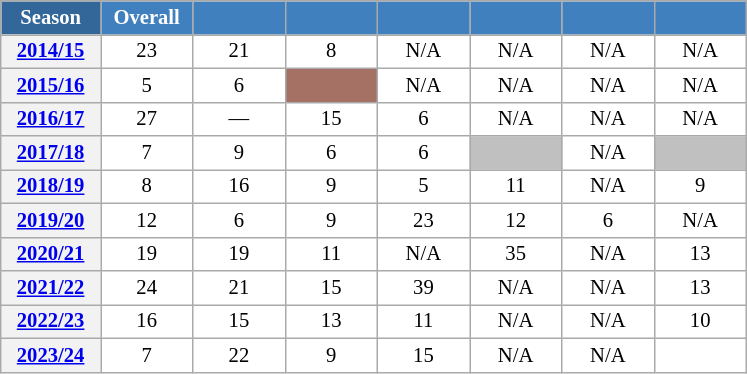<table class="wikitable" style="font-size:86%; text-align:center; border:grey solid 1px; border-collapse:collapse; background:#ffffff;">
<tr>
<th style="background-color:#369; color:white; width:60px;"> Season </th>
<th style="background-color:#4180be; color:white; width:55px;">Overall</th>
<th style="background-color:#4180be; color:white; width:55px;"></th>
<th style="background-color:#4180be; color:white; width:55px;"></th>
<th style="background-color:#4180be; color:white; width:55px;"></th>
<th style="background-color:#4180be; color:white; width:55px;"></th>
<th style="background-color:#4180be; color:white; width:55px;"></th>
<th style="background-color:#4180be; color:white; width:55px;"></th>
</tr>
<tr>
<th scope=row align=center><a href='#'>2014/15</a></th>
<td align=center>23</td>
<td align=center>21</td>
<td align=center>8</td>
<td align=center>N/A</td>
<td align=center>N/A</td>
<td align=center>N/A</td>
<td align=center>N/A</td>
</tr>
<tr>
<th scope=row align=center><a href='#'>2015/16</a></th>
<td align=center>5</td>
<td align=center>6</td>
<td align=center bgcolor=#A57164></td>
<td align=center>N/A</td>
<td align=center>N/A</td>
<td align=center>N/A</td>
<td align=center>N/A</td>
</tr>
<tr>
<th scope=row align=center><a href='#'>2016/17</a></th>
<td align=center>27</td>
<td align=center>—</td>
<td align=center>15</td>
<td align=center>6</td>
<td align=center>N/A</td>
<td align=center>N/A</td>
<td align=center>N/A</td>
</tr>
<tr>
<th scope=row align=center><a href='#'>2017/18</a></th>
<td align=center>7</td>
<td align=center>9</td>
<td align=center>6</td>
<td align=center>6</td>
<td align=center bgcolor=#C0C0C0></td>
<td align=center>N/A</td>
<td align=center bgcolor=#C0C0C0></td>
</tr>
<tr>
<th scope=row align=center><a href='#'>2018/19</a></th>
<td align=center>8</td>
<td align=center>16</td>
<td align=center>9</td>
<td align=center>5</td>
<td align=center>11</td>
<td align=center>N/A</td>
<td align=center>9</td>
</tr>
<tr>
<th scope=row align=center><a href='#'>2019/20</a></th>
<td align=center>12</td>
<td align=center>6</td>
<td align=center>9</td>
<td align=center>23</td>
<td align=center>12</td>
<td align=center>6</td>
<td align=center>N/A</td>
</tr>
<tr>
<th scope=row align=center><a href='#'>2020/21</a></th>
<td align=center>19</td>
<td align=center>19</td>
<td align=center>11</td>
<td align=center>N/A</td>
<td align=center>35</td>
<td align=center>N/A</td>
<td align=center>13</td>
</tr>
<tr>
<th scope=row align=center><a href='#'>2021/22</a></th>
<td align=center>24</td>
<td align=center>21</td>
<td align=center>15</td>
<td align=center>39</td>
<td align=center>N/A</td>
<td align=center>N/A</td>
<td align=center>13</td>
</tr>
<tr>
<th scope=row align=center><a href='#'>2022/23</a></th>
<td align=center>16</td>
<td align=center>15</td>
<td align=center>13</td>
<td align=center>11</td>
<td align=center>N/A</td>
<td align=center>N/A</td>
<td align=center>10</td>
</tr>
<tr>
<th scope=row align=center><a href='#'>2023/24</a></th>
<td align=center>7</td>
<td align=center>22</td>
<td align=center>9</td>
<td align=center>15</td>
<td align=center>N/A</td>
<td align=center>N/A</td>
<td align=center></td>
</tr>
</table>
